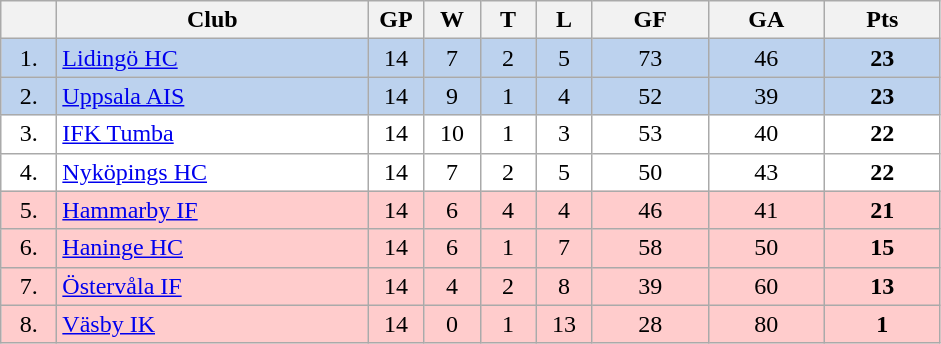<table class="wikitable">
<tr>
<th width="30"></th>
<th width="200">Club</th>
<th width="30">GP</th>
<th width="30">W</th>
<th width="30">T</th>
<th width="30">L</th>
<th width="70">GF</th>
<th width="70">GA</th>
<th width="70">Pts</th>
</tr>
<tr bgcolor="#BCD2EE" align="center">
<td>1.</td>
<td align="left"><a href='#'>Lidingö HC</a></td>
<td>14</td>
<td>7</td>
<td>2</td>
<td>5</td>
<td>73</td>
<td>46</td>
<td><strong>23</strong></td>
</tr>
<tr bgcolor="#BCD2EE" align="center">
<td>2.</td>
<td align="left"><a href='#'>Uppsala AIS</a></td>
<td>14</td>
<td>9</td>
<td>1</td>
<td>4</td>
<td>52</td>
<td>39</td>
<td><strong>23</strong></td>
</tr>
<tr bgcolor="#FFFFFF" align="center">
<td>3.</td>
<td align="left"><a href='#'>IFK Tumba</a></td>
<td>14</td>
<td>10</td>
<td>1</td>
<td>3</td>
<td>53</td>
<td>40</td>
<td><strong>22</strong></td>
</tr>
<tr bgcolor="#FFFFFF" align="center">
<td>4.</td>
<td align="left"><a href='#'>Nyköpings HC</a></td>
<td>14</td>
<td>7</td>
<td>2</td>
<td>5</td>
<td>50</td>
<td>43</td>
<td><strong>22</strong></td>
</tr>
<tr bgcolor="#FFCCCC" align="center">
<td>5.</td>
<td align="left"><a href='#'>Hammarby IF</a></td>
<td>14</td>
<td>6</td>
<td>4</td>
<td>4</td>
<td>46</td>
<td>41</td>
<td><strong>21</strong></td>
</tr>
<tr bgcolor="#FFCCCC" align="center">
<td>6.</td>
<td align="left"><a href='#'>Haninge HC</a></td>
<td>14</td>
<td>6</td>
<td>1</td>
<td>7</td>
<td>58</td>
<td>50</td>
<td><strong>15</strong></td>
</tr>
<tr bgcolor="#FFCCCC" align="center">
<td>7.</td>
<td align="left"><a href='#'>Östervåla IF</a></td>
<td>14</td>
<td>4</td>
<td>2</td>
<td>8</td>
<td>39</td>
<td>60</td>
<td><strong>13</strong></td>
</tr>
<tr bgcolor="#FFCCCC" align="center">
<td>8.</td>
<td align="left"><a href='#'>Väsby IK</a></td>
<td>14</td>
<td>0</td>
<td>1</td>
<td>13</td>
<td>28</td>
<td>80</td>
<td><strong>1</strong></td>
</tr>
</table>
